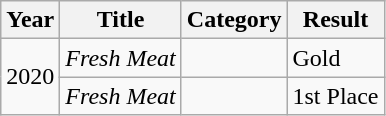<table class="wikitable">
<tr>
<th>Year</th>
<th>Title</th>
<th>Category</th>
<th>Result</th>
</tr>
<tr>
<td rowspan=3>2020</td>
<td><em>Fresh Meat</em></td>
<td></td>
<td>Gold</td>
</tr>
<tr>
<td><em>Fresh Meat</em></td>
<td></td>
<td>1st Place</td>
</tr>
</table>
